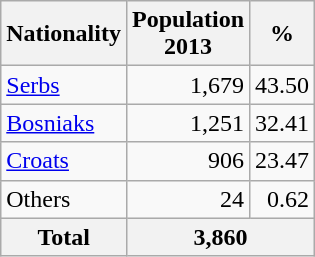<table class="wikitable sortable">
<tr>
<th>Nationality</th>
<th>Population<br>2013</th>
<th>%</th>
</tr>
<tr>
<td><a href='#'>Serbs</a></td>
<td align="right">1,679</td>
<td align="right">43.50</td>
</tr>
<tr>
<td><a href='#'>Bosniaks</a></td>
<td align="right">1,251</td>
<td align="right">32.41</td>
</tr>
<tr>
<td><a href='#'>Croats</a></td>
<td align="right">906</td>
<td align="right">23.47</td>
</tr>
<tr>
<td>Others</td>
<td align="right">24</td>
<td align="right">0.62</td>
</tr>
<tr>
<th><strong>Total</strong></th>
<th align="right" colspan=2>3,860</th>
</tr>
</table>
